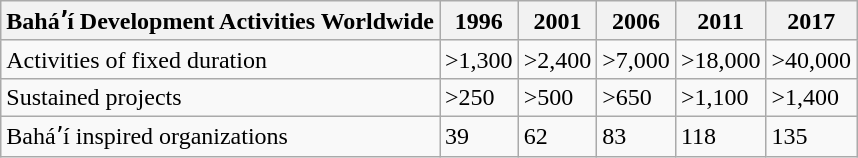<table class="wikitable" border="1">
<tr>
<th>Baháʼí Development Activities Worldwide</th>
<th>1996</th>
<th>2001</th>
<th>2006</th>
<th>2011</th>
<th>2017</th>
</tr>
<tr>
<td>Activities of fixed duration</td>
<td>>1,300</td>
<td>>2,400</td>
<td>>7,000</td>
<td>>18,000</td>
<td>>40,000</td>
</tr>
<tr>
<td>Sustained projects</td>
<td>>250</td>
<td>>500</td>
<td>>650</td>
<td>>1,100</td>
<td>>1,400</td>
</tr>
<tr>
<td>Baháʼí inspired organizations</td>
<td>39</td>
<td>62</td>
<td>83</td>
<td>118</td>
<td>135</td>
</tr>
</table>
